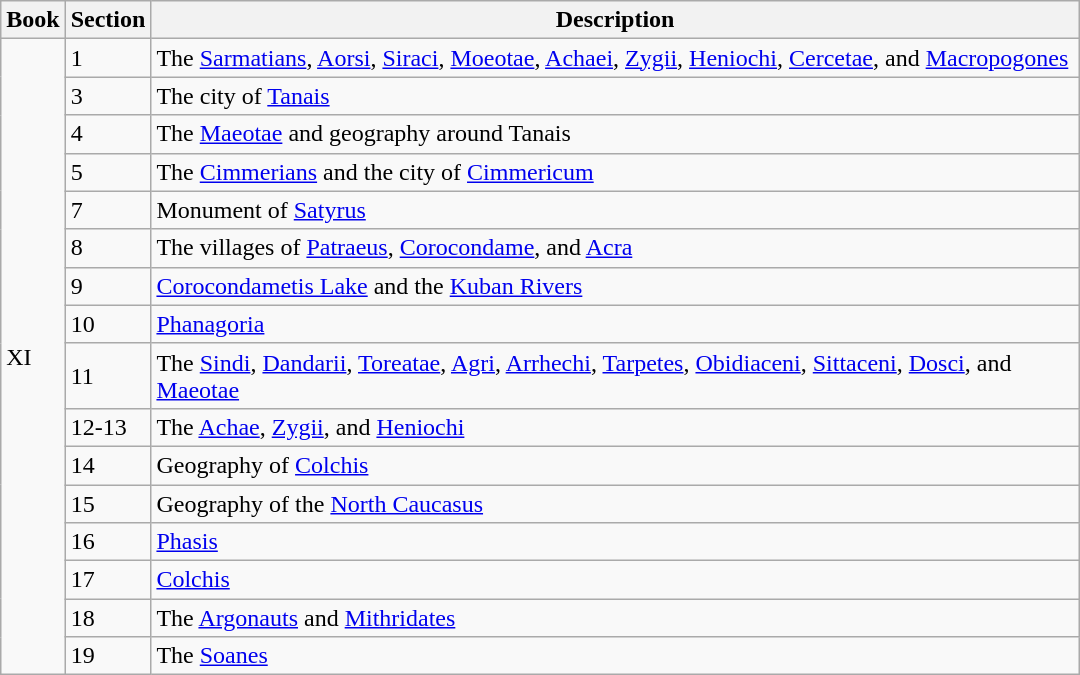<table class="wikitable" style="max-width:45em;">
<tr>
<th>Book</th>
<th>Section</th>
<th>Description</th>
</tr>
<tr>
<td rowspan="16">XI</td>
<td>1</td>
<td>The <a href='#'>Sarmatians</a>, <a href='#'>Aorsi</a>, <a href='#'>Siraci</a>, <a href='#'>Moeotae</a>, <a href='#'>Achaei</a>, <a href='#'>Zygii</a>, <a href='#'>Heniochi</a>, <a href='#'>Cercetae</a>, and <a href='#'>Macropogones</a></td>
</tr>
<tr>
<td>3</td>
<td>The city of <a href='#'>Tanais</a></td>
</tr>
<tr>
<td>4</td>
<td>The  <a href='#'>Maeotae</a> and geography around Tanais</td>
</tr>
<tr>
<td>5</td>
<td>The <a href='#'>Cimmerians</a> and the city of <a href='#'>Cimmericum</a></td>
</tr>
<tr>
<td>7</td>
<td>Monument of <a href='#'>Satyrus</a></td>
</tr>
<tr>
<td>8</td>
<td>The villages of <a href='#'>Patraeus</a>, <a href='#'>Corocondame</a>, and <a href='#'>Acra</a></td>
</tr>
<tr>
<td>9</td>
<td><a href='#'>Corocondametis Lake</a> and the <a href='#'>Kuban Rivers</a></td>
</tr>
<tr>
<td>10</td>
<td><a href='#'>Phanagoria</a></td>
</tr>
<tr>
<td>11</td>
<td>The <a href='#'>Sindi</a>, <a href='#'>Dandarii</a>, <a href='#'>Toreatae</a>, <a href='#'>Agri</a>, <a href='#'>Arrhechi</a>, <a href='#'>Tarpetes</a>, <a href='#'>Obidiaceni</a>, <a href='#'>Sittaceni</a>, <a href='#'>Dosci</a>, and <a href='#'>Maeotae</a></td>
</tr>
<tr>
<td>12-13</td>
<td>The <a href='#'>Achae</a>, <a href='#'>Zygii</a>, and <a href='#'>Heniochi</a></td>
</tr>
<tr>
<td>14</td>
<td>Geography of <a href='#'>Colchis</a></td>
</tr>
<tr>
<td>15</td>
<td>Geography of the <a href='#'>North Caucasus</a></td>
</tr>
<tr>
<td>16</td>
<td><a href='#'>Phasis</a></td>
</tr>
<tr>
<td>17</td>
<td><a href='#'>Colchis</a></td>
</tr>
<tr>
<td>18</td>
<td>The <a href='#'>Argonauts</a> and <a href='#'>Mithridates</a></td>
</tr>
<tr>
<td>19</td>
<td>The <a href='#'>Soanes</a></td>
</tr>
</table>
